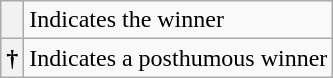<table class="wikitable">
<tr>
<th scope="row" style="text-align:center;"></th>
<td>Indicates the winner</td>
</tr>
<tr>
<th scope="row" style="text-align:center">†</th>
<td>Indicates a posthumous winner</td>
</tr>
</table>
